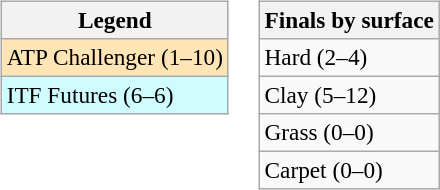<table>
<tr valign=top>
<td><br><table class=wikitable style=font-size:97%>
<tr>
<th>Legend</th>
</tr>
<tr bgcolor=moccasin>
<td>ATP Challenger (1–10)</td>
</tr>
<tr bgcolor=cffcff>
<td>ITF Futures (6–6)</td>
</tr>
</table>
</td>
<td><br><table class=wikitable style=font-size:97%>
<tr>
<th>Finals by surface</th>
</tr>
<tr>
<td>Hard (2–4)</td>
</tr>
<tr>
<td>Clay (5–12)</td>
</tr>
<tr>
<td>Grass (0–0)</td>
</tr>
<tr>
<td>Carpet (0–0)</td>
</tr>
</table>
</td>
</tr>
</table>
